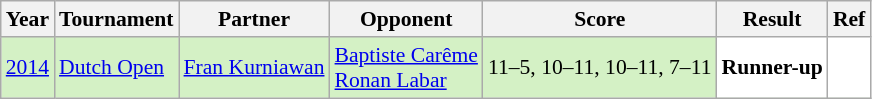<table class="sortable wikitable" style="font-size: 90%;">
<tr>
<th>Year</th>
<th>Tournament</th>
<th>Partner</th>
<th>Opponent</th>
<th>Score</th>
<th>Result</th>
<th>Ref</th>
</tr>
<tr style="background:#D4F1C5">
<td align="center"><a href='#'>2014</a></td>
<td align="left"><a href='#'>Dutch Open</a></td>
<td align="left"> <a href='#'>Fran Kurniawan</a></td>
<td align="left"> <a href='#'>Baptiste Carême</a><br> <a href='#'>Ronan Labar</a></td>
<td align="left">11–5, 10–11, 10–11, 7–11</td>
<td style="text-align:left; background:white"> <strong>Runner-up</strong></td>
<td style="text-align:center; background:white"></td>
</tr>
</table>
